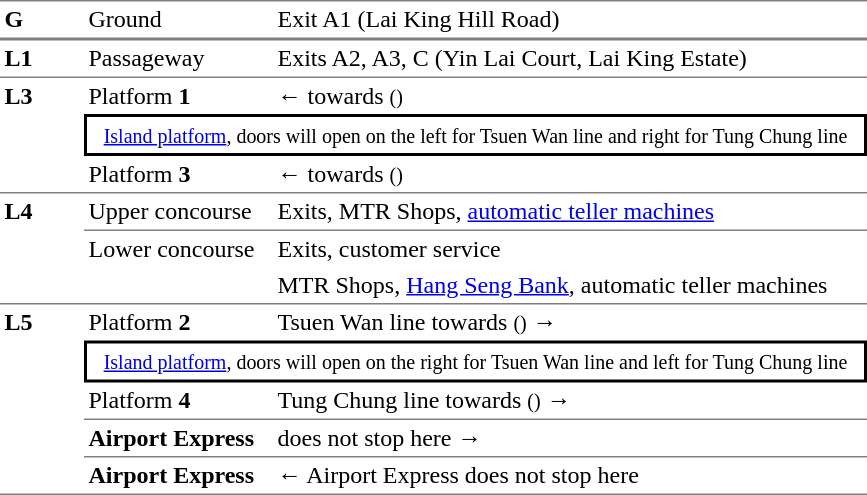<table border=0 cellspacing=0 cellpadding=3>
<tr>
<td style="border-bottom:solid 1px gray;border-top:solid 1px gray;width:50px;"><strong>G</strong></td>
<td style="border-top:solid 1px gray;border-bottom:solid 1px gray;width:120px;">Ground</td>
<td style="border-top:solid 1px gray;border-bottom:solid 1px gray;width:390px;">Exit A1 (Lai King Hill Road)</td>
</tr>
<tr>
<td style="border-bottom:solid 1px gray;border-top:solid 1px gray;width:50px;"><strong>L1</strong></td>
<td style="border-top:solid 1px gray;border-bottom:solid 1px gray;width:120px;">Passageway</td>
<td style="border-top:solid 1px gray;border-bottom:solid 1px gray;width:390px;">Exits A2, A3, C (Yin Lai Court, Lai King Estate)</td>
</tr>
<tr>
<td style="border-bottom:solid 1px gray;vertical-align:top;" rowspan=3><strong>L3</strong></td>
<td>Platform <span><strong>1</strong></span></td>
<td>←  towards  <small>()</small></td>
</tr>
<tr>
<td style="border-top:solid 2px black;border-right:solid 2px black;border-left:solid 2px black;border-bottom:solid 2px black;text-align:center;" colspan=2><small><a href='#'>Island platform</a>, doors will open on the left for Tsuen Wan line and right for Tung Chung line</small></td>
</tr>
<tr>
<td style="border-bottom:solid 1px gray;">Platform <span><strong>3</strong></span></td>
<td style="border-bottom:solid 1px gray;">←  towards  <small>()</small></td>
</tr>
<tr>
<td style="border-bottom:solid 1px gray;vertical-align:top;" rowspan=3><strong>L4</strong></td>
<td style="border-bottom:solid 1px gray;">Upper concourse</td>
<td style="border-bottom:solid 1px gray;">Exits, MTR Shops, <a href='#'>automatic teller machines</a></td>
</tr>
<tr>
<td style="border-bottom:solid 1px gray;vertical-align:top;" rowspan=2>Lower concourse</td>
<td>Exits, customer service</td>
</tr>
<tr>
<td style="border-bottom:solid 1px gray;">MTR Shops, <a href='#'>Hang Seng Bank</a>, automatic teller machines</td>
</tr>
<tr>
<td style="border-bottom:solid 1px gray;vertical-align:top;" rowspan=5><strong>L5</strong></td>
<td>Platform <span><strong>2</strong></span></td>
<td>  Tsuen Wan line towards  <small>()</small> →</td>
</tr>
<tr>
<td style="border-top:solid 2px black;border-right:solid 2px black;border-left:solid 2px black;border-bottom:solid 2px black;text-align:center;" colspan=2><small><a href='#'>Island platform</a>, doors will open on the right for Tsuen Wan line and left for Tung Chung line</small></td>
</tr>
<tr>
<td style="border-bottom:solid 1px gray;">Platform <span><strong>4</strong></span></td>
<td style="border-bottom:solid 1px gray;">  Tung Chung line towards  <small>()</small> →</td>
</tr>
<tr>
<td style="border-bottom:solid 1px gray;"><span><strong>Airport Express</strong></span></td>
<td style="border-bottom:solid 1px gray;">  does not stop here →</td>
</tr>
<tr>
<td style="border-bottom:solid 1px gray;"><span><strong>Airport Express</strong></span></td>
<td style="border-bottom:solid 1px gray;">←  Airport Express does not stop here</td>
</tr>
</table>
